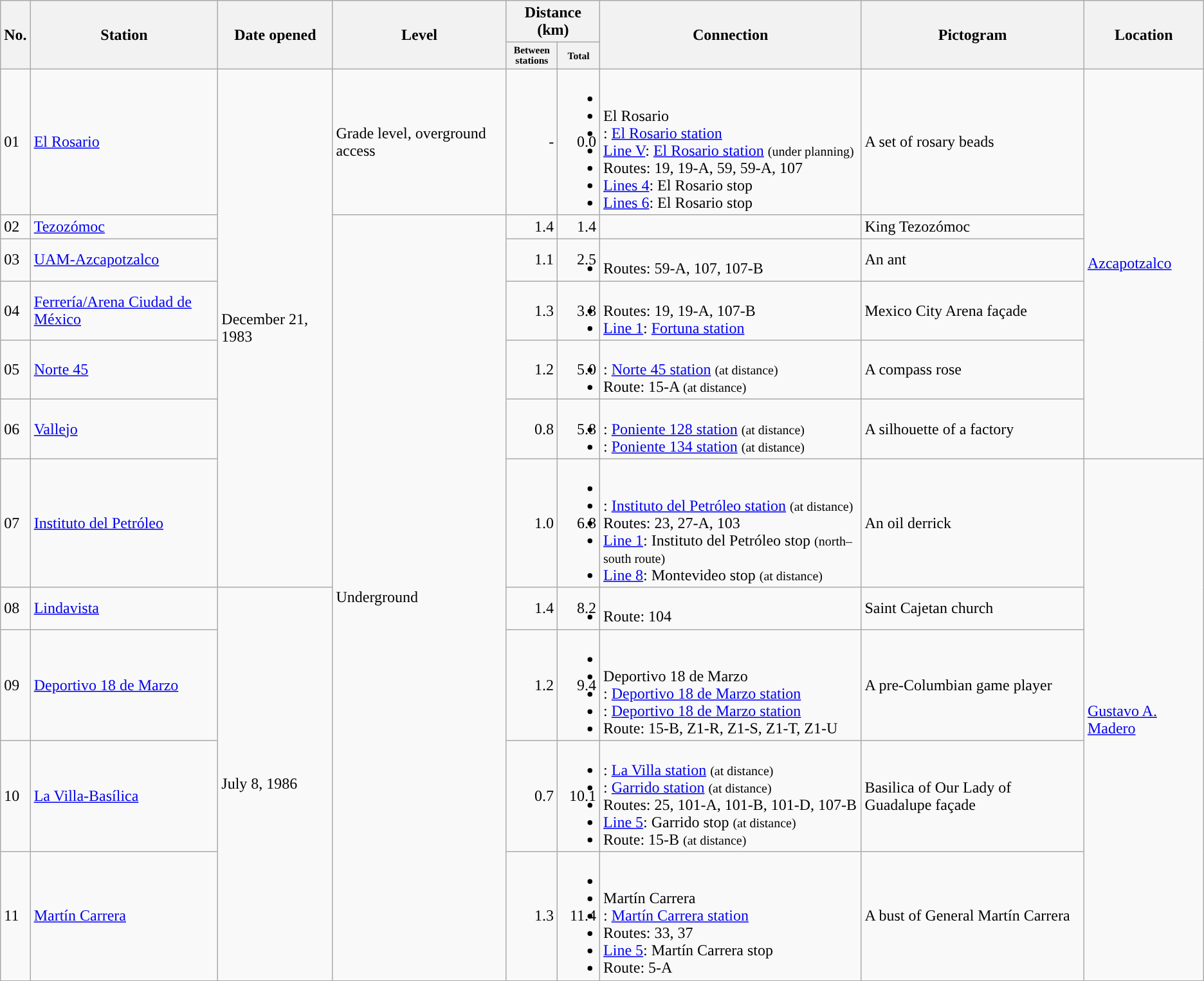<table class="wikitable" rules="all">
<tr>
<th rowspan="2">No.</th>
<th rowspan="2">Station</th>
<th rowspan="2">Date opened</th>
<th rowspan="2">Level</th>
<th colspan="2">Distance (km)</th>
<th rowspan="2">Connection</th>
<th rowspan="2">Pictogram</th>
<th rowspan="2">Location</th>
</tr>
<tr>
<th style="font-size: 65%;">Between<br>stations</th>
<th style="font-size: 65%;">Total</th>
</tr>
<tr>
<td style="background: #">01</td>
<td><a href='#'>El Rosario</a> </td>
<td rowspan="7">December 21, 1983</td>
<td>Grade level, overground access</td>
<td style="text-align:right;">-</td>
<td style="text-align:right;">0.0</td>
<td><br><li> </li>
<li> El Rosario</li>
<li> : <a href='#'>El Rosario station</a></li>
<li> <a href='#'>Line V</a>: <a href='#'>El Rosario station</a> <small>(under planning)</small></li>
<li> Routes: 19, 19-A, 59, 59-A, 107</li>
<li>  <a href='#'>Lines 4</a>: El Rosario stop<li>  <a href='#'>Lines 6</a>: El Rosario stop</td>
<td>A set of rosary beads</td>
<td rowspan="6"><a href='#'>Azcapotzalco</a></td>
</tr>
<tr>
<td style="background: #">02</td>
<td><a href='#'>Tezozómoc</a></td>
<td rowspan="10">Underground</td>
<td style="text-align:right;">1.4</td>
<td style="text-align:right;">1.4</td>
<td></td>
<td>King Tezozómoc</td>
</tr>
<tr>
<td style="background: #">03</td>
<td><a href='#'>UAM-Azcapotzalco</a></td>
<td style="text-align:right;">1.1</td>
<td style="text-align:right;">2.5</td>
<td><br><li> Routes: 59-A, 107, 107-B</td>
<td>An ant</td>
</tr>
<tr>
<td style="background: #">04</td>
<td><a href='#'>Ferrería/Arena Ciudad de México</a></td>
<td style="text-align:right;">1.3</td>
<td style="text-align:right;">3.8</td>
<td><br><li> Routes: 19, 19-A, 107-B</li>
<li>  <a href='#'>Line 1</a>: <a href='#'>Fortuna station</a></td>
<td>Mexico City Arena façade</td>
</tr>
<tr>
<td style="background: #">05</td>
<td><a href='#'>Norte 45</a></td>
<td style="text-align:right;">1.2</td>
<td style="text-align:right;">5.0</td>
<td><br><li> : <a href='#'>Norte 45 station</a> <small>(at distance)</small></li>
<li> Route: 15-A <small>(at distance)</small></td>
<td>A compass rose</td>
</tr>
<tr>
<td style="background: #">06</td>
<td><a href='#'>Vallejo</a></td>
<td style="text-align:right;">0.8</td>
<td style="text-align:right;">5.8</td>
<td><br><li> : <a href='#'>Poniente 128 station</a> <small>(at distance)</small></li>
<li> : <a href='#'>Poniente 134 station</a> <small>(at distance)</small></td>
<td>A silhouette of a factory</td>
</tr>
<tr>
<td style="background: #">07</td>
<td><a href='#'>Instituto del Petróleo</a></td>
<td style="text-align:right;">1.0</td>
<td style="text-align:right;">6.8</td>
<td><br><li> </li>
<li> : <a href='#'>Instituto del Petróleo station</a> <small>(at distance)</small></li>
<li> Routes: 23, 27-A, 103</li>
<li>  <a href='#'>Line 1</a>: Instituto del Petróleo stop <small>(north–south route)</small></li>
<li>  <a href='#'>Line 8</a>: Montevideo stop <small>(at distance)</small></td>
<td>An oil derrick</td>
<td rowspan="5"><a href='#'>Gustavo A. Madero</a></td>
</tr>
<tr>
<td style="background: #">08</td>
<td><a href='#'>Lindavista</a> </td>
<td rowspan="4">July 8, 1986</td>
<td style="text-align:right;">1.4</td>
<td style="text-align:right;">8.2</td>
<td><br><li> Route: 104</td>
<td>Saint Cajetan church</td>
</tr>
<tr>
<td style="background: #">09</td>
<td><a href='#'>Deportivo 18 de Marzo</a> </td>
<td style="text-align:right;">1.2</td>
<td style="text-align:right;">9.4</td>
<td><br><li> </li>
<li> Deportivo 18 de Marzo</li>
<li> : <a href='#'>Deportivo 18 de Marzo station</a></li>
<li> : <a href='#'>Deportivo 18 de Marzo station</a></li>
<li> Route: 15-B, Z1-R, Z1-S, Z1-T, Z1-U</td>
<td>A pre-Columbian game player</td>
</tr>
<tr>
<td style="background: #">10</td>
<td><a href='#'>La Villa-Basílica</a></td>
<td style="text-align:right;">0.7</td>
<td style="text-align:right;">10.1</td>
<td><br><li> : <a href='#'>La Villa station</a> <small>(at distance)</small></li>
<li> : <a href='#'>Garrido station</a> <small>(at distance)</small></li>
<li> Routes: 25, 101-A, 101-B, 101-D, 107-B</li>
<li>  <a href='#'>Line 5</a>: Garrido stop <small>(at distance)</small></li>
<li> Route: 15-B <small>(at distance)</small></td>
<td>Basilica of Our Lady of Guadalupe façade</td>
</tr>
<tr>
<td style="background: #">11</td>
<td><a href='#'>Martín Carrera</a></td>
<td style="text-align:right;">1.3</td>
<td style="text-align:right;">11.4</td>
<td><br><li> </li>
<li> Martín Carrera</li>
<li> : <a href='#'>Martín Carrera station</a></li>
<li> Routes: 33, 37</li>
<li>  <a href='#'>Line 5</a>: Martín Carrera stop</li>
<li> Route: 5-A</td>
<td>A bust of General Martín Carrera</td>
</tr>
</table>
